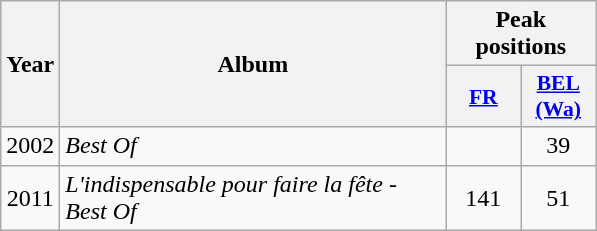<table class="wikitable">
<tr>
<th align="center" rowspan="2" width="10">Year</th>
<th align="center" rowspan="2" width="250">Album</th>
<th align="center" colspan="2" width="20">Peak positions</th>
</tr>
<tr>
<th scope="col" style="width:3em;font-size:90%;"><a href='#'>FR</a><br></th>
<th scope="col" style="width:3em;font-size:90%;"><a href='#'>BEL (Wa)</a><br></th>
</tr>
<tr>
<td style="text-align:center;">2002</td>
<td><em>Best Of</em></td>
<td style="text-align:center;"></td>
<td style="text-align:center;">39</td>
</tr>
<tr>
<td style="text-align:center;">2011</td>
<td><em>L'indispensable pour faire la fête - Best Of</em></td>
<td style="text-align:center;">141</td>
<td style="text-align:center;">51</td>
</tr>
</table>
